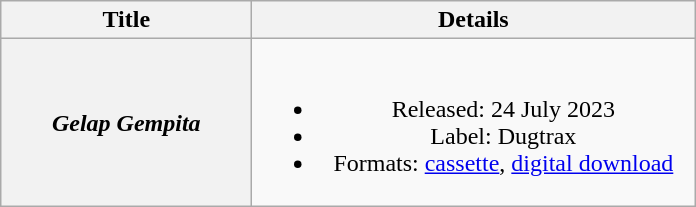<table class="wikitable plainrowheaders" style="text-align:center;">
<tr>
<th scope="col" style="width:10em;">Title</th>
<th scope="col" style="width:18em;">Details</th>
</tr>
<tr>
<th scope="row"><em>Gelap Gempita</em></th>
<td><br><ul><li>Released: 24 July 2023</li><li>Label: Dugtrax</li><li>Formats: <a href='#'>cassette</a>, <a href='#'>digital download</a></li></ul></td>
</tr>
</table>
